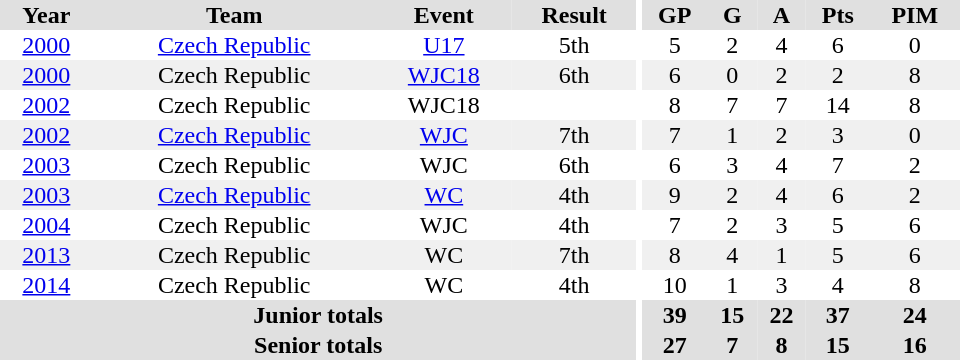<table border="0" cellpadding="1" cellspacing="0" ID="Table3" style="text-align:center; width:40em">
<tr ALIGN="center" bgcolor="#e0e0e0">
<th>Year</th>
<th>Team</th>
<th>Event</th>
<th>Result</th>
<th rowspan="99" bgcolor="#ffffff"></th>
<th>GP</th>
<th>G</th>
<th>A</th>
<th>Pts</th>
<th>PIM</th>
</tr>
<tr>
<td><a href='#'>2000</a></td>
<td><a href='#'>Czech Republic</a></td>
<td><a href='#'>U17</a></td>
<td>5th</td>
<td>5</td>
<td>2</td>
<td>4</td>
<td>6</td>
<td>0</td>
</tr>
<tr bgcolor="#f0f0f0">
<td><a href='#'>2000</a></td>
<td>Czech Republic</td>
<td><a href='#'>WJC18</a></td>
<td>6th</td>
<td>6</td>
<td>0</td>
<td>2</td>
<td>2</td>
<td>8</td>
</tr>
<tr>
<td><a href='#'>2002</a></td>
<td>Czech Republic</td>
<td>WJC18</td>
<td></td>
<td>8</td>
<td>7</td>
<td>7</td>
<td>14</td>
<td>8</td>
</tr>
<tr bgcolor="#f0f0f0">
<td><a href='#'>2002</a></td>
<td><a href='#'>Czech Republic</a></td>
<td><a href='#'>WJC</a></td>
<td>7th</td>
<td>7</td>
<td>1</td>
<td>2</td>
<td>3</td>
<td>0</td>
</tr>
<tr>
<td><a href='#'>2003</a></td>
<td>Czech Republic</td>
<td>WJC</td>
<td>6th</td>
<td>6</td>
<td>3</td>
<td>4</td>
<td>7</td>
<td>2</td>
</tr>
<tr bgcolor="#f0f0f0">
<td><a href='#'>2003</a></td>
<td><a href='#'>Czech Republic</a></td>
<td><a href='#'>WC</a></td>
<td>4th</td>
<td>9</td>
<td>2</td>
<td>4</td>
<td>6</td>
<td>2</td>
</tr>
<tr>
<td><a href='#'>2004</a></td>
<td>Czech Republic</td>
<td>WJC</td>
<td>4th</td>
<td>7</td>
<td>2</td>
<td>3</td>
<td>5</td>
<td>6</td>
</tr>
<tr bgcolor="#f0f0f0">
<td><a href='#'>2013</a></td>
<td>Czech Republic</td>
<td>WC</td>
<td>7th</td>
<td>8</td>
<td>4</td>
<td>1</td>
<td>5</td>
<td>6</td>
</tr>
<tr>
<td><a href='#'>2014</a></td>
<td>Czech Republic</td>
<td>WC</td>
<td>4th</td>
<td>10</td>
<td>1</td>
<td>3</td>
<td>4</td>
<td>8</td>
</tr>
<tr bgcolor="#e0e0e0">
<th colspan=4>Junior totals</th>
<th>39</th>
<th>15</th>
<th>22</th>
<th>37</th>
<th>24</th>
</tr>
<tr bgcolor="#e0e0e0">
<th colspan=4>Senior totals</th>
<th>27</th>
<th>7</th>
<th>8</th>
<th>15</th>
<th>16</th>
</tr>
</table>
